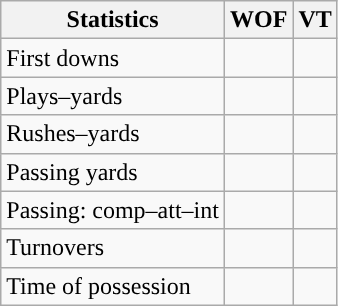<table class="wikitable" style="float:left">
<tr>
<th>Statistics</th>
<th>WOF</th>
<th>VT</th>
</tr>
<tr>
<td>First downs</td>
<td></td>
<td></td>
</tr>
<tr>
<td>Plays–yards</td>
<td></td>
<td></td>
</tr>
<tr>
<td>Rushes–yards</td>
<td></td>
<td></td>
</tr>
<tr>
<td>Passing yards</td>
<td></td>
<td></td>
</tr>
<tr>
<td>Passing: comp–att–int</td>
<td></td>
<td></td>
</tr>
<tr>
<td>Turnovers</td>
<td></td>
<td></td>
</tr>
<tr>
<td>Time of possession</td>
<td></td>
<td></td>
</tr>
</table>
